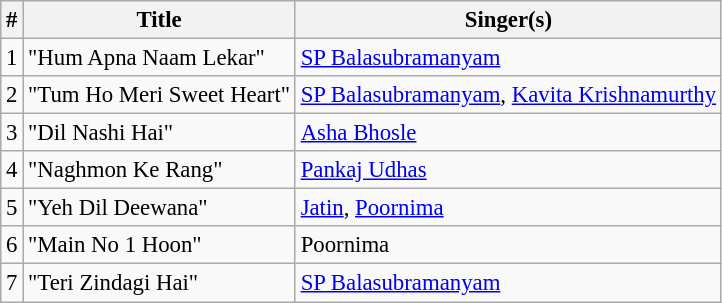<table class="wikitable" style="font-size:95%;">
<tr>
<th>#</th>
<th>Title</th>
<th>Singer(s)</th>
</tr>
<tr>
<td>1</td>
<td>"Hum Apna Naam Lekar"</td>
<td><a href='#'>SP Balasubramanyam</a></td>
</tr>
<tr>
<td>2</td>
<td>"Tum Ho Meri Sweet Heart"</td>
<td><a href='#'>SP Balasubramanyam</a>, <a href='#'>Kavita Krishnamurthy</a></td>
</tr>
<tr>
<td>3</td>
<td>"Dil Nashi Hai"</td>
<td><a href='#'>Asha Bhosle</a></td>
</tr>
<tr>
<td>4</td>
<td>"Naghmon Ke Rang"</td>
<td><a href='#'>Pankaj Udhas</a></td>
</tr>
<tr>
<td>5</td>
<td>"Yeh Dil Deewana"</td>
<td><a href='#'>Jatin</a>, <a href='#'>Poornima</a></td>
</tr>
<tr>
<td>6</td>
<td>"Main No 1 Hoon"</td>
<td>Poornima</td>
</tr>
<tr>
<td>7</td>
<td>"Teri Zindagi Hai"</td>
<td><a href='#'>SP Balasubramanyam</a></td>
</tr>
</table>
